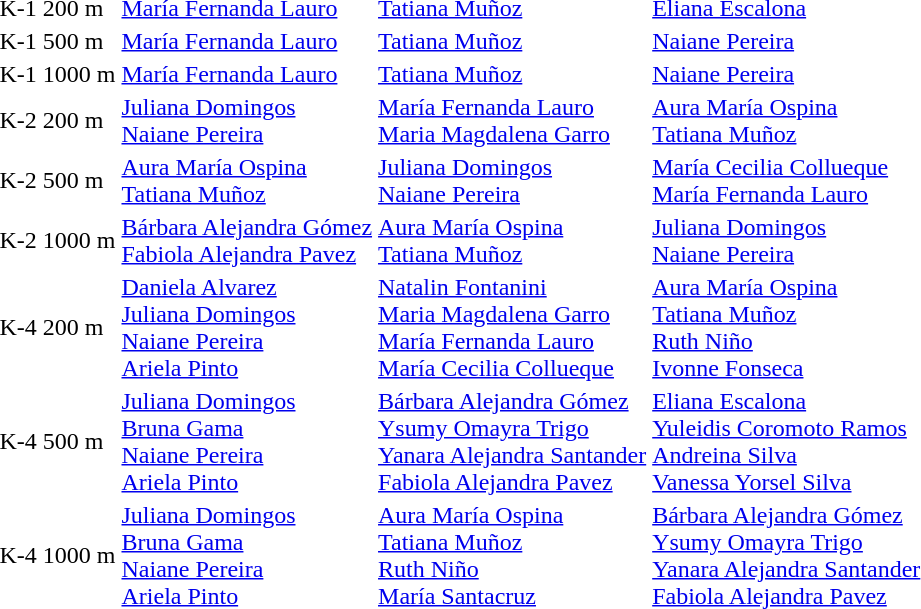<table>
<tr>
<td>K-1 200 m <br></td>
<td><a href='#'>María Fernanda Lauro</a><br><em></em></td>
<td><a href='#'>Tatiana Muñoz</a><br><em></em></td>
<td><a href='#'>Eliana Escalona</a><br><em></em></td>
</tr>
<tr>
<td>K-1 500 m <br></td>
<td><a href='#'>María Fernanda Lauro</a><br><em></em></td>
<td><a href='#'>Tatiana Muñoz</a><br><em></em></td>
<td><a href='#'>Naiane Pereira</a><br><em></em></td>
</tr>
<tr>
<td>K-1 1000 m <br></td>
<td><a href='#'>María Fernanda Lauro</a><br><em></em></td>
<td><a href='#'>Tatiana Muñoz</a><br><em></em></td>
<td><a href='#'>Naiane Pereira</a><br><em></em></td>
</tr>
<tr>
<td>K-2 200 m <br></td>
<td><a href='#'>Juliana Domingos</a><br><a href='#'>Naiane Pereira</a><br><em></em></td>
<td><a href='#'>María Fernanda Lauro</a><br><a href='#'>Maria Magdalena Garro</a><br><em></em></td>
<td><a href='#'>Aura María Ospina</a><br><a href='#'>Tatiana Muñoz</a><br><em></em></td>
</tr>
<tr>
<td>K-2 500 m <br></td>
<td><a href='#'>Aura María Ospina</a><br><a href='#'>Tatiana Muñoz</a><br><em></em></td>
<td><a href='#'>Juliana Domingos</a><br><a href='#'>Naiane Pereira</a><br><em></em></td>
<td><a href='#'>María Cecilia Collueque</a><br><a href='#'>María Fernanda Lauro</a><br><em></em></td>
</tr>
<tr>
<td>K-2 1000 m <br></td>
<td><a href='#'>Bárbara Alejandra Gómez</a><br><a href='#'>Fabiola Alejandra Pavez</a><br><em></em></td>
<td><a href='#'>Aura María Ospina</a><br><a href='#'>Tatiana Muñoz</a><br><em></em></td>
<td><a href='#'>Juliana Domingos</a><br><a href='#'>Naiane Pereira</a><br><em></em></td>
</tr>
<tr>
<td>K-4 200 m <br></td>
<td><a href='#'>Daniela Alvarez</a><br><a href='#'>Juliana Domingos</a><br><a href='#'>Naiane Pereira</a><br><a href='#'>Ariela Pinto</a><br><em></em></td>
<td><a href='#'>Natalin Fontanini</a><br><a href='#'>Maria Magdalena Garro</a><br><a href='#'>María Fernanda Lauro</a><br><a href='#'>María Cecilia Collueque</a><br><em></em></td>
<td><a href='#'>Aura María Ospina</a><br><a href='#'>Tatiana Muñoz</a><br><a href='#'>Ruth Niño</a><br><a href='#'>Ivonne Fonseca</a><br><em></em></td>
</tr>
<tr>
<td>K-4 500 m <br></td>
<td><a href='#'>Juliana Domingos</a><br><a href='#'>Bruna Gama</a><br><a href='#'>Naiane Pereira</a><br><a href='#'>Ariela Pinto</a><br><em></em></td>
<td><a href='#'>Bárbara Alejandra Gómez</a><br><a href='#'>Ysumy Omayra Trigo</a><br><a href='#'>Yanara Alejandra Santander</a><br><a href='#'>Fabiola Alejandra Pavez</a><br><em></em></td>
<td><a href='#'>Eliana Escalona</a><br><a href='#'>Yuleidis Coromoto Ramos</a><br><a href='#'>Andreina Silva</a><br><a href='#'>Vanessa Yorsel Silva</a><br><em></em></td>
</tr>
<tr>
<td>K-4 1000 m <br></td>
<td><a href='#'>Juliana Domingos</a><br><a href='#'>Bruna Gama</a><br><a href='#'>Naiane Pereira</a><br><a href='#'>Ariela Pinto</a><br><em></em></td>
<td><a href='#'>Aura María Ospina</a><br><a href='#'>Tatiana Muñoz</a><br><a href='#'>Ruth Niño</a><br><a href='#'>María Santacruz</a><br><em></em></td>
<td><a href='#'>Bárbara Alejandra Gómez</a><br><a href='#'>Ysumy Omayra Trigo</a><br><a href='#'>Yanara Alejandra Santander</a><br><a href='#'>Fabiola Alejandra Pavez</a><br><em></em></td>
</tr>
</table>
